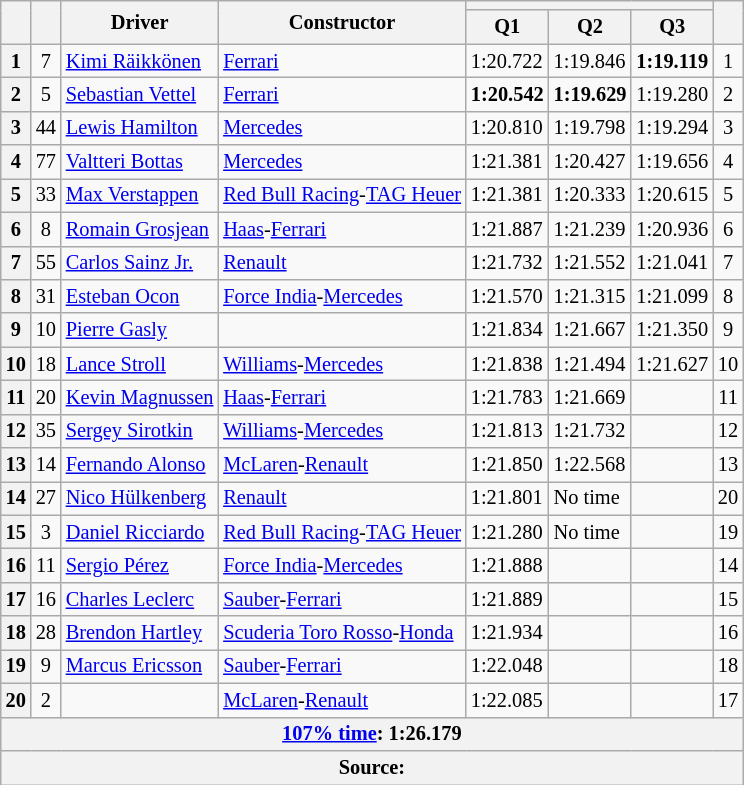<table class="wikitable sortable" style="font-size:85%">
<tr>
<th rowspan=2></th>
<th rowspan=2></th>
<th rowspan=2>Driver</th>
<th rowspan=2>Constructor</th>
<th colspan=3></th>
<th rowspan=2></th>
</tr>
<tr>
<th>Q1</th>
<th>Q2</th>
<th>Q3</th>
</tr>
<tr>
<th>1</th>
<td align="center">7</td>
<td data-sort-value="RAI"> <a href='#'>Kimi Räikkönen</a></td>
<td><a href='#'>Ferrari</a></td>
<td>1:20.722</td>
<td>1:19.846</td>
<td><strong>1:19.119</strong></td>
<td align="center">1</td>
</tr>
<tr>
<th>2</th>
<td align="center">5</td>
<td data-sort-value="VET"> <a href='#'>Sebastian Vettel</a></td>
<td><a href='#'>Ferrari</a></td>
<td><strong>1:20.542</strong></td>
<td><strong>1:19.629</strong></td>
<td>1:19.280</td>
<td align="center">2</td>
</tr>
<tr>
<th>3</th>
<td align="center">44</td>
<td data-sort-value="HAM"> <a href='#'>Lewis Hamilton</a></td>
<td><a href='#'>Mercedes</a></td>
<td>1:20.810</td>
<td>1:19.798</td>
<td>1:19.294</td>
<td align="center">3</td>
</tr>
<tr>
<th>4</th>
<td align="center">77</td>
<td data-sort-value="BOT"> <a href='#'>Valtteri Bottas</a></td>
<td><a href='#'>Mercedes</a></td>
<td>1:21.381</td>
<td>1:20.427</td>
<td>1:19.656</td>
<td align="center">4</td>
</tr>
<tr>
<th>5</th>
<td align="center">33</td>
<td data-sort-value="VER"> <a href='#'>Max Verstappen</a></td>
<td><a href='#'>Red Bull Racing</a>-<a href='#'>TAG Heuer</a></td>
<td>1:21.381</td>
<td>1:20.333</td>
<td>1:20.615</td>
<td align="center">5</td>
</tr>
<tr>
<th>6</th>
<td align="center">8</td>
<td data-sort-value="GRO"> <a href='#'>Romain Grosjean</a></td>
<td><a href='#'>Haas</a>-<a href='#'>Ferrari</a></td>
<td>1:21.887</td>
<td>1:21.239</td>
<td>1:20.936</td>
<td align="center">6</td>
</tr>
<tr>
<th>7</th>
<td align="center">55</td>
<td data-sort-value="SAI"> <a href='#'>Carlos Sainz Jr.</a></td>
<td><a href='#'>Renault</a></td>
<td>1:21.732</td>
<td>1:21.552</td>
<td>1:21.041</td>
<td align="center">7</td>
</tr>
<tr>
<th>8</th>
<td align="center">31</td>
<td data-sort-value="OCO"> <a href='#'>Esteban Ocon</a></td>
<td><a href='#'>Force India</a>-<a href='#'>Mercedes</a></td>
<td>1:21.570</td>
<td>1:21.315</td>
<td>1:21.099</td>
<td align="center">8</td>
</tr>
<tr>
<th>9</th>
<td align="center">10</td>
<td data-sort-value="GAS"> <a href='#'>Pierre Gasly</a></td>
<td></td>
<td>1:21.834</td>
<td>1:21.667</td>
<td>1:21.350</td>
<td align="center">9</td>
</tr>
<tr>
<th>10</th>
<td align="center">18</td>
<td data-sort-value="STR"> <a href='#'>Lance Stroll</a></td>
<td><a href='#'>Williams</a>-<a href='#'>Mercedes</a></td>
<td>1:21.838</td>
<td>1:21.494</td>
<td>1:21.627</td>
<td align="center">10</td>
</tr>
<tr>
<th>11</th>
<td align="center">20</td>
<td data-sort-value="MAG"> <a href='#'>Kevin Magnussen</a></td>
<td><a href='#'>Haas</a>-<a href='#'>Ferrari</a></td>
<td>1:21.783</td>
<td>1:21.669</td>
<td></td>
<td align=center>11</td>
</tr>
<tr>
<th>12</th>
<td align="center">35</td>
<td data-sort-value="SIR"> <a href='#'>Sergey Sirotkin</a></td>
<td><a href='#'>Williams</a>-<a href='#'>Mercedes</a></td>
<td>1:21.813</td>
<td>1:21.732</td>
<td></td>
<td align=center>12</td>
</tr>
<tr>
<th>13</th>
<td align="center">14</td>
<td data-sort-value="ALO"> <a href='#'>Fernando Alonso</a></td>
<td><a href='#'>McLaren</a>-<a href='#'>Renault</a></td>
<td>1:21.850</td>
<td>1:22.568</td>
<td></td>
<td align=center>13</td>
</tr>
<tr>
<th>14</th>
<td align="center">27</td>
<td data-sort-value="HUL"> <a href='#'>Nico Hülkenberg</a></td>
<td><a href='#'>Renault</a></td>
<td>1:21.801</td>
<td>No time</td>
<td></td>
<td align=center>20</td>
</tr>
<tr>
<th>15</th>
<td align="center">3</td>
<td data-sort-value="RIC"> <a href='#'>Daniel Ricciardo</a></td>
<td><a href='#'>Red Bull Racing</a>-<a href='#'>TAG Heuer</a></td>
<td>1:21.280</td>
<td>No time</td>
<td></td>
<td align=center>19</td>
</tr>
<tr>
<th>16</th>
<td align="center">11</td>
<td data-sort-value="PER"> <a href='#'>Sergio Pérez</a></td>
<td><a href='#'>Force India</a>-<a href='#'>Mercedes</a></td>
<td>1:21.888</td>
<td></td>
<td></td>
<td align=center>14</td>
</tr>
<tr>
<th>17</th>
<td align="center">16</td>
<td data-sort-value="LEC"> <a href='#'>Charles Leclerc</a></td>
<td><a href='#'>Sauber</a>-<a href='#'>Ferrari</a></td>
<td>1:21.889</td>
<td></td>
<td></td>
<td align=center>15</td>
</tr>
<tr>
<th>18</th>
<td align="center">28</td>
<td data-sort-value="HAR"> <a href='#'>Brendon Hartley</a></td>
<td><a href='#'>Scuderia Toro Rosso</a>-<a href='#'>Honda</a></td>
<td>1:21.934</td>
<td></td>
<td></td>
<td align=center>16</td>
</tr>
<tr>
<th>19</th>
<td align="center">9</td>
<td data-sort-value="ERI"> <a href='#'>Marcus Ericsson</a></td>
<td><a href='#'>Sauber</a>-<a href='#'>Ferrari</a></td>
<td>1:22.048</td>
<td></td>
<td></td>
<td align=center>18</td>
</tr>
<tr>
<th>20</th>
<td align="center">2</td>
<td data-sort-value="VAN"></td>
<td><a href='#'>McLaren</a>-<a href='#'>Renault</a></td>
<td>1:22.085</td>
<td></td>
<td></td>
<td align=center>17</td>
</tr>
<tr>
<th colspan="8"><a href='#'>107% time</a>: 1:26.179</th>
</tr>
<tr>
<th colspan="8">Source:</th>
</tr>
</table>
